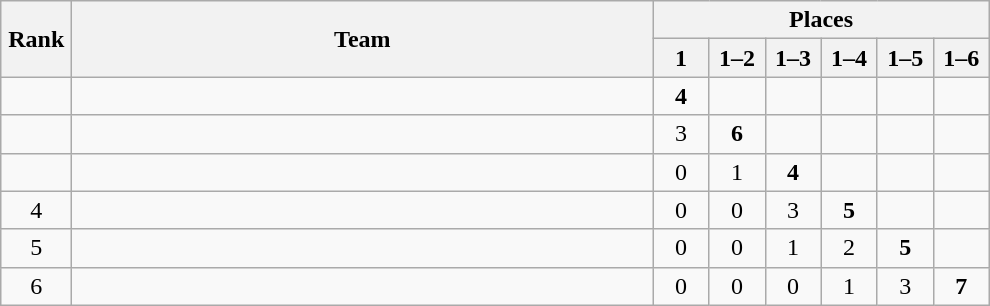<table class="wikitable" style="text-align:center">
<tr>
<th rowspan="2" width=40>Rank</th>
<th rowspan="2" width=380>Team</th>
<th colspan="7">Places</th>
</tr>
<tr>
<th width=30>1</th>
<th width=30>1–2</th>
<th width=30>1–3</th>
<th width=30>1–4</th>
<th width=30>1–5</th>
<th width=30>1–6</th>
</tr>
<tr>
<td></td>
<td align=left></td>
<td><strong>4</strong></td>
<td></td>
<td></td>
<td></td>
<td></td>
<td></td>
</tr>
<tr>
<td></td>
<td align=left></td>
<td>3</td>
<td><strong>6</strong></td>
<td></td>
<td></td>
<td></td>
<td></td>
</tr>
<tr>
<td></td>
<td align=left></td>
<td>0</td>
<td>1</td>
<td><strong>4</strong></td>
<td></td>
<td></td>
<td></td>
</tr>
<tr>
<td>4</td>
<td align=left></td>
<td>0</td>
<td>0</td>
<td>3</td>
<td><strong>5</strong></td>
<td></td>
<td></td>
</tr>
<tr>
<td>5</td>
<td align=left></td>
<td>0</td>
<td>0</td>
<td>1</td>
<td>2</td>
<td><strong>5</strong></td>
<td></td>
</tr>
<tr>
<td>6</td>
<td align=left></td>
<td>0</td>
<td>0</td>
<td>0</td>
<td>1</td>
<td>3</td>
<td><strong>7</strong></td>
</tr>
</table>
